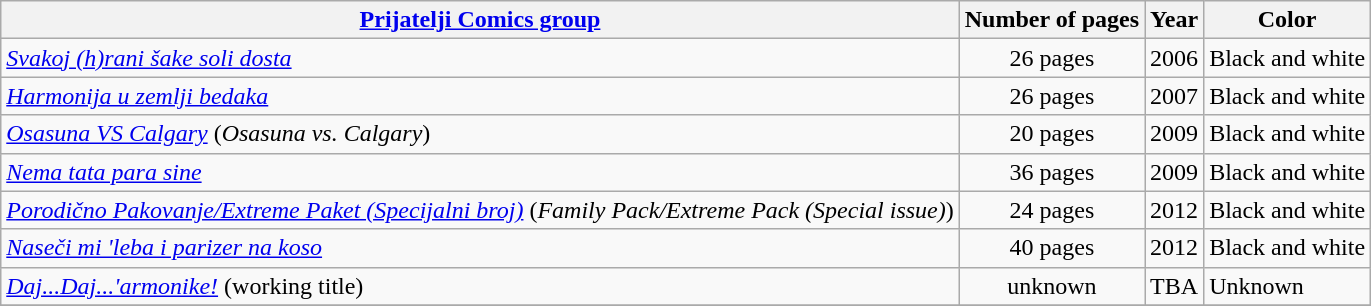<table class="wikitable">
<tr>
<th scope="col"><a href='#'>Prijatelji Comics group</a></th>
<th scope="col">Number of pages</th>
<th scope="col">Year</th>
<th scope="col">Color</th>
</tr>
<tr>
<td><em><a href='#'>Svakoj (h)rani šake soli dosta</a></em></td>
<td align="center">26 pages</td>
<td>2006</td>
<td>Black and white</td>
</tr>
<tr>
<td><em><a href='#'>Harmonija u zemlji bedaka</a></em></td>
<td align="center">26 pages</td>
<td>2007</td>
<td>Black and white</td>
</tr>
<tr>
<td><em><a href='#'>Osasuna VS Calgary</a></em> (<em>Osasuna vs. Calgary</em>) </td>
<td align="center">20 pages</td>
<td>2009</td>
<td>Black and white</td>
</tr>
<tr>
<td><em><a href='#'>Nema tata para sine</a></em></td>
<td align="center">36 pages</td>
<td>2009</td>
<td>Black and white</td>
</tr>
<tr>
<td><em><a href='#'>Porodično Pakovanje/Extreme Paket (Specijalni broj)</a></em> (<em>Family Pack/Extreme Pack (Special issue)</em>)</td>
<td align="center">24 pages</td>
<td>2012</td>
<td>Black and white</td>
</tr>
<tr>
<td><em><a href='#'>Naseči mi 'leba i parizer na koso</a></em></td>
<td align="center">40 pages</td>
<td>2012</td>
<td>Black and white</td>
</tr>
<tr>
<td><em><a href='#'>Daj...Daj...'armonike!</a></em> (working title)</td>
<td align="center">unknown</td>
<td>TBA</td>
<td>Unknown</td>
</tr>
<tr>
</tr>
</table>
